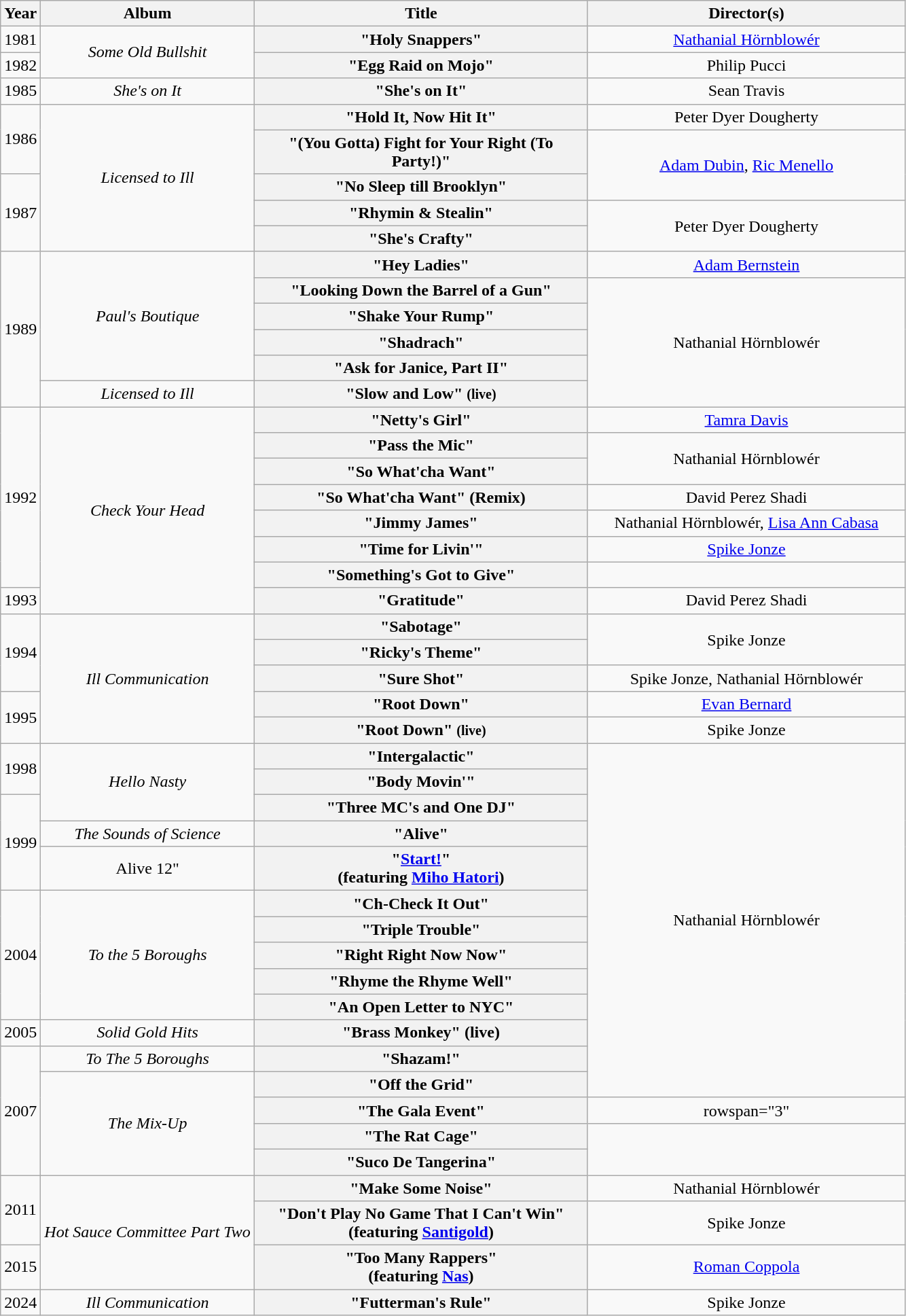<table class="wikitable plainrowheaders" style="text-align:center;">
<tr>
<th scope="col">Year</th>
<th>Album</th>
<th scope="col" style="width:20em;">Title</th>
<th scope="col" style="width:19em;">Director(s)</th>
</tr>
<tr>
<td>1981</td>
<td rowspan="2"><em>Some Old Bullshit</em></td>
<th scope="row">"Holy Snappers"</th>
<td><a href='#'>Nathanial Hörnblowér</a></td>
</tr>
<tr>
<td>1982</td>
<th scope="row">"Egg Raid on Mojo"</th>
<td>Philip Pucci</td>
</tr>
<tr>
<td>1985</td>
<td><em>She's on It</em></td>
<th scope="row">"She's on It"</th>
<td>Sean Travis</td>
</tr>
<tr>
<td rowspan="2">1986</td>
<td rowspan="5"><em>Licensed to Ill</em></td>
<th scope="row">"Hold It, Now Hit It"</th>
<td>Peter Dyer Dougherty</td>
</tr>
<tr>
<th scope="row">"(You Gotta) Fight for Your Right (To Party!)"</th>
<td rowspan="2"><a href='#'>Adam Dubin</a>, <a href='#'>Ric Menello</a></td>
</tr>
<tr>
<td rowspan="3">1987</td>
<th scope="row">"No Sleep till Brooklyn"</th>
</tr>
<tr>
<th scope="row">"Rhymin & Stealin"</th>
<td rowspan="2">Peter Dyer Dougherty</td>
</tr>
<tr>
<th scope="row">"She's Crafty"</th>
</tr>
<tr>
<td rowspan="6">1989</td>
<td rowspan="5"><em>Paul's Boutique</em></td>
<th scope="row">"Hey Ladies"</th>
<td><a href='#'>Adam Bernstein</a></td>
</tr>
<tr>
<th scope="row">"Looking Down the Barrel of a Gun"</th>
<td rowspan="5">Nathanial Hörnblowér</td>
</tr>
<tr>
<th scope="row">"Shake Your Rump"</th>
</tr>
<tr>
<th scope="row">"Shadrach"</th>
</tr>
<tr>
<th scope="row">"Ask for Janice, Part II"</th>
</tr>
<tr>
<td><em>Licensed to Ill</em></td>
<th scope="row">"Slow and Low" <small>(live)</small></th>
</tr>
<tr>
<td rowspan="7">1992</td>
<td rowspan="8"><em>Check Your Head</em></td>
<th scope="row">"Netty's Girl"</th>
<td><a href='#'>Tamra Davis</a></td>
</tr>
<tr>
<th scope="row">"Pass the Mic"</th>
<td rowspan="2">Nathanial Hörnblowér</td>
</tr>
<tr>
<th scope="row">"So What'cha Want"</th>
</tr>
<tr>
<th scope="row">"So What'cha Want" (Remix)</th>
<td>David Perez Shadi</td>
</tr>
<tr>
<th scope="row">"Jimmy James"</th>
<td>Nathanial Hörnblowér, <a href='#'>Lisa Ann Cabasa</a></td>
</tr>
<tr>
<th scope="row">"Time for Livin'"</th>
<td><a href='#'>Spike Jonze</a></td>
</tr>
<tr>
<th scope="row">"Something's Got to Give"</th>
<td></td>
</tr>
<tr>
<td>1993</td>
<th scope="row">"Gratitude"</th>
<td>David Perez Shadi</td>
</tr>
<tr>
<td rowspan="3">1994</td>
<td rowspan="5"><em>Ill Communication</em></td>
<th scope="row">"Sabotage"</th>
<td rowspan="2">Spike Jonze</td>
</tr>
<tr>
<th scope="row">"Ricky's Theme"</th>
</tr>
<tr>
<th scope="row">"Sure Shot"</th>
<td>Spike Jonze, Nathanial Hörnblowér</td>
</tr>
<tr>
<td rowspan="2">1995</td>
<th scope="row">"Root Down"</th>
<td><a href='#'>Evan Bernard</a></td>
</tr>
<tr>
<th scope="row">"Root Down" <small>(live)</small></th>
<td>Spike Jonze</td>
</tr>
<tr>
<td rowspan="2">1998</td>
<td rowspan="3"><em>Hello Nasty</em></td>
<th scope="row">"Intergalactic"</th>
<td rowspan="13">Nathanial Hörnblowér</td>
</tr>
<tr>
<th scope="row">"Body Movin'"</th>
</tr>
<tr>
<td rowspan="3">1999</td>
<th scope="row">"Three MC's and One DJ"</th>
</tr>
<tr>
<td><em>The Sounds of Science</em></td>
<th scope="row">"Alive"</th>
</tr>
<tr>
<td>Alive 12"</td>
<th scope="row">"<a href='#'>Start!</a>"<br><span>(featuring <a href='#'>Miho Hatori</a>)</span></th>
</tr>
<tr>
<td rowspan="5">2004</td>
<td rowspan="5"><em>To the 5 Boroughs</em></td>
<th scope="row">"Ch-Check It Out"</th>
</tr>
<tr>
<th scope="row">"Triple Trouble"</th>
</tr>
<tr>
<th scope="row">"Right Right Now Now"</th>
</tr>
<tr>
<th scope="row">"Rhyme the Rhyme Well"</th>
</tr>
<tr>
<th scope="row">"An Open Letter to NYC"</th>
</tr>
<tr>
<td>2005</td>
<td><em>Solid Gold Hits</em></td>
<th scope="row">"Brass Monkey" (live)</th>
</tr>
<tr>
<td rowspan="5">2007</td>
<td><em>To The 5 Boroughs</em></td>
<th scope="row">"Shazam!"</th>
</tr>
<tr>
<td rowspan="4"><em>The Mix-Up</em></td>
<th scope="row">"Off the Grid"</th>
</tr>
<tr>
<th scope="row">"The Gala Event"</th>
<td>rowspan="3" </td>
</tr>
<tr>
<th scope="row">"The Rat Cage"</th>
</tr>
<tr>
<th scope="row">"Suco De Tangerina"</th>
</tr>
<tr>
<td rowspan="2">2011</td>
<td rowspan="3"><em>Hot Sauce Committee Part Two</em></td>
<th scope="row">"Make Some Noise"</th>
<td>Nathanial Hörnblowér</td>
</tr>
<tr>
<th scope="row">"Don't Play No Game That I Can't Win"<br><span>(featuring <a href='#'>Santigold</a>)</span></th>
<td>Spike Jonze</td>
</tr>
<tr>
<td>2015</td>
<th scope="row">"Too Many Rappers"<br><span>(featuring <a href='#'>Nas</a>)</span></th>
<td><a href='#'>Roman Coppola</a></td>
</tr>
<tr>
<td>2024</td>
<td><em>Ill Communication</em></td>
<th scope="row">"Futterman's Rule"</th>
<td>Spike Jonze</td>
</tr>
</table>
